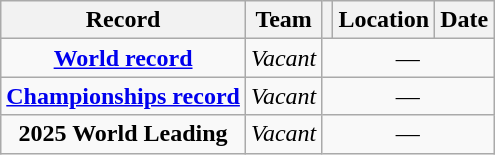<table class="wikitable" style="text-align:center">
<tr>
<th scope="col">Record</th>
<th scope="col">Team</th>
<th scope="col"></th>
<th scope="col">Location</th>
<th scope="col">Date</th>
</tr>
<tr>
<td scope="row"><strong><a href='#'>World record</a></strong></td>
<td><em>Vacant</em></td>
<td colspan="3">—</td>
</tr>
<tr>
<td scope="row"><strong><a href='#'>Championships record</a></strong></td>
<td><em>Vacant</em></td>
<td colspan="3">—</td>
</tr>
<tr>
<td scope="row"><strong>2025 World Leading</strong></td>
<td><em>Vacant</em></td>
<td colspan="3">—</td>
</tr>
</table>
